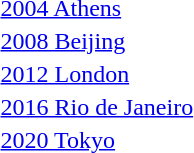<table>
<tr>
<td rowspan=2><a href='#'>2004 Athens</a><br></td>
<td rowspan=2></td>
<td rowspan=2></td>
<td></td>
</tr>
<tr>
<td></td>
</tr>
<tr>
<td rowspan=2><a href='#'>2008 Beijing</a><br></td>
<td rowspan=2></td>
<td rowspan=2></td>
<td></td>
</tr>
<tr>
<td></td>
</tr>
<tr>
<td rowspan=2><a href='#'>2012 London</a><br></td>
<td rowspan=2></td>
<td rowspan=2></td>
<td></td>
</tr>
<tr>
<td></td>
</tr>
<tr>
<td rowspan=2><a href='#'>2016 Rio de Janeiro</a><br></td>
<td rowspan=2></td>
<td rowspan=2></td>
<td></td>
</tr>
<tr>
<td></td>
</tr>
<tr>
<td rowspan=2><a href='#'>2020 Tokyo</a><br></td>
<td rowspan=2></td>
<td rowspan=2></td>
<td></td>
</tr>
<tr>
<td></td>
</tr>
</table>
